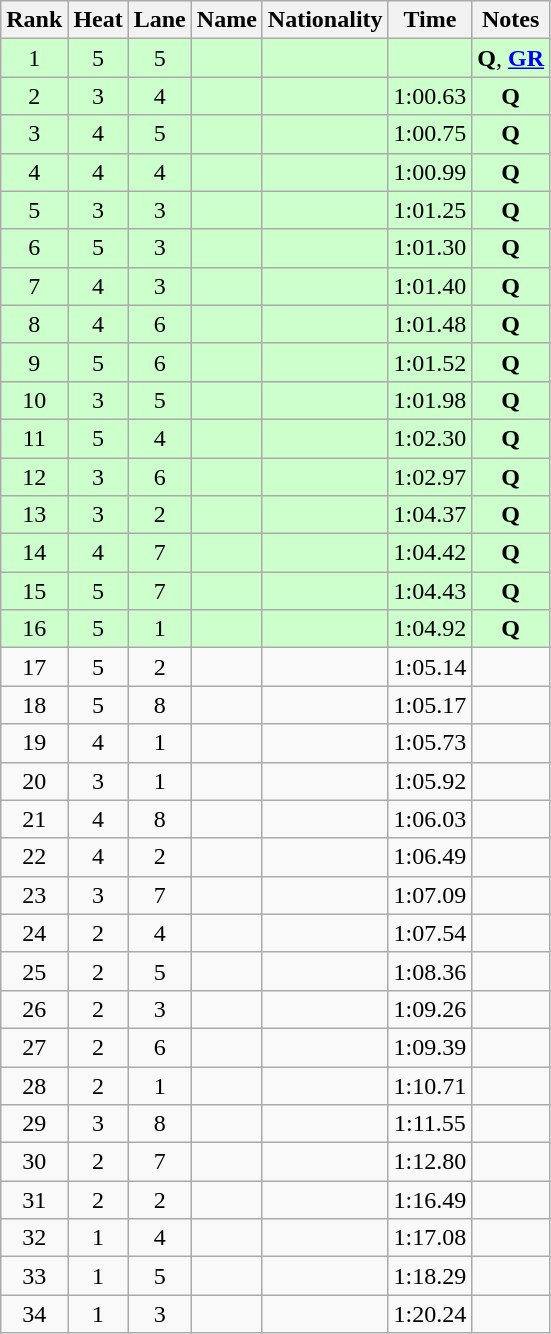<table class="wikitable sortable" style="text-align:center">
<tr>
<th>Rank</th>
<th>Heat</th>
<th>Lane</th>
<th>Name</th>
<th>Nationality</th>
<th>Time</th>
<th>Notes</th>
</tr>
<tr bgcolor=ccffcc>
<td>1</td>
<td>5</td>
<td>5</td>
<td align=left></td>
<td align=left></td>
<td></td>
<td><strong>Q</strong>, <strong><a href='#'>GR</a></strong></td>
</tr>
<tr bgcolor=ccffcc>
<td>2</td>
<td>3</td>
<td>4</td>
<td align=left></td>
<td align=left></td>
<td>1:00.63</td>
<td><strong>Q</strong></td>
</tr>
<tr bgcolor=ccffcc>
<td>3</td>
<td>4</td>
<td>5</td>
<td align=left></td>
<td align=left></td>
<td>1:00.75</td>
<td><strong>Q</strong></td>
</tr>
<tr bgcolor=ccffcc>
<td>4</td>
<td>4</td>
<td>4</td>
<td align=left></td>
<td align=left></td>
<td>1:00.99</td>
<td><strong>Q</strong></td>
</tr>
<tr bgcolor=ccffcc>
<td>5</td>
<td>3</td>
<td>3</td>
<td align=left></td>
<td align=left></td>
<td>1:01.25</td>
<td><strong>Q</strong></td>
</tr>
<tr bgcolor=ccffcc>
<td>6</td>
<td>5</td>
<td>3</td>
<td align=left></td>
<td align=left></td>
<td>1:01.30</td>
<td><strong>Q</strong></td>
</tr>
<tr bgcolor=ccffcc>
<td>7</td>
<td>4</td>
<td>3</td>
<td align=left></td>
<td align=left></td>
<td>1:01.40</td>
<td><strong>Q</strong></td>
</tr>
<tr bgcolor=ccffcc>
<td>8</td>
<td>4</td>
<td>6</td>
<td align=left></td>
<td align=left></td>
<td>1:01.48</td>
<td><strong>Q</strong></td>
</tr>
<tr bgcolor=ccffcc>
<td>9</td>
<td>5</td>
<td>6</td>
<td align=left></td>
<td align=left></td>
<td>1:01.52</td>
<td><strong>Q</strong></td>
</tr>
<tr bgcolor=ccffcc>
<td>10</td>
<td>3</td>
<td>5</td>
<td align=left></td>
<td align=left></td>
<td>1:01.98</td>
<td><strong>Q</strong></td>
</tr>
<tr bgcolor=ccffcc>
<td>11</td>
<td>5</td>
<td>4</td>
<td align=left></td>
<td align=left></td>
<td>1:02.30</td>
<td><strong>Q</strong></td>
</tr>
<tr bgcolor=ccffcc>
<td>12</td>
<td>3</td>
<td>6</td>
<td align=left></td>
<td align=left></td>
<td>1:02.97</td>
<td><strong>Q</strong></td>
</tr>
<tr bgcolor=ccffcc>
<td>13</td>
<td>3</td>
<td>2</td>
<td align=left></td>
<td align=left></td>
<td>1:04.37</td>
<td><strong>Q</strong></td>
</tr>
<tr bgcolor=ccffcc>
<td>14</td>
<td>4</td>
<td>7</td>
<td align=left></td>
<td align=left></td>
<td>1:04.42</td>
<td><strong>Q</strong></td>
</tr>
<tr bgcolor=ccffcc>
<td>15</td>
<td>5</td>
<td>7</td>
<td align=left></td>
<td align=left></td>
<td>1:04.43</td>
<td><strong>Q</strong></td>
</tr>
<tr bgcolor=ccffcc>
<td>16</td>
<td>5</td>
<td>1</td>
<td align=left></td>
<td align=left></td>
<td>1:04.92</td>
<td><strong>Q</strong></td>
</tr>
<tr>
<td>17</td>
<td>5</td>
<td>2</td>
<td align=left></td>
<td align=left></td>
<td>1:05.14</td>
<td></td>
</tr>
<tr>
<td>18</td>
<td>5</td>
<td>8</td>
<td align=left></td>
<td align=left></td>
<td>1:05.17</td>
<td></td>
</tr>
<tr>
<td>19</td>
<td>4</td>
<td>1</td>
<td align=left></td>
<td align=left></td>
<td>1:05.73</td>
<td></td>
</tr>
<tr>
<td>20</td>
<td>3</td>
<td>1</td>
<td align=left></td>
<td align=left></td>
<td>1:05.92</td>
<td></td>
</tr>
<tr>
<td>21</td>
<td>4</td>
<td>8</td>
<td align=left></td>
<td align=left></td>
<td>1:06.03</td>
<td></td>
</tr>
<tr>
<td>22</td>
<td>4</td>
<td>2</td>
<td align=left></td>
<td align=left></td>
<td>1:06.49</td>
<td></td>
</tr>
<tr>
<td>23</td>
<td>3</td>
<td>7</td>
<td align=left></td>
<td align=left></td>
<td>1:07.09</td>
<td></td>
</tr>
<tr>
<td>24</td>
<td>2</td>
<td>4</td>
<td align=left></td>
<td align=left></td>
<td>1:07.54</td>
<td></td>
</tr>
<tr>
<td>25</td>
<td>2</td>
<td>5</td>
<td align=left></td>
<td align=left></td>
<td>1:08.36</td>
<td></td>
</tr>
<tr>
<td>26</td>
<td>2</td>
<td>3</td>
<td align=left></td>
<td align=left></td>
<td>1:09.26</td>
<td></td>
</tr>
<tr>
<td>27</td>
<td>2</td>
<td>6</td>
<td align=left></td>
<td align=left></td>
<td>1:09.39</td>
<td></td>
</tr>
<tr>
<td>28</td>
<td>2</td>
<td>1</td>
<td align=left></td>
<td align=left></td>
<td>1:10.71</td>
<td></td>
</tr>
<tr>
<td>29</td>
<td>3</td>
<td>8</td>
<td align=left></td>
<td align=left></td>
<td>1:11.55</td>
<td></td>
</tr>
<tr>
<td>30</td>
<td>2</td>
<td>7</td>
<td align=left></td>
<td align=left></td>
<td>1:12.80</td>
<td></td>
</tr>
<tr>
<td>31</td>
<td>2</td>
<td>2</td>
<td align=left></td>
<td align=left></td>
<td>1:16.49</td>
<td></td>
</tr>
<tr>
<td>32</td>
<td>1</td>
<td>4</td>
<td align=left></td>
<td align=left></td>
<td>1:17.08</td>
<td></td>
</tr>
<tr>
<td>33</td>
<td>1</td>
<td>5</td>
<td align=left></td>
<td align=left></td>
<td>1:18.29</td>
<td></td>
</tr>
<tr>
<td>34</td>
<td>1</td>
<td>3</td>
<td align=left></td>
<td align=left></td>
<td>1:20.24</td>
<td></td>
</tr>
</table>
